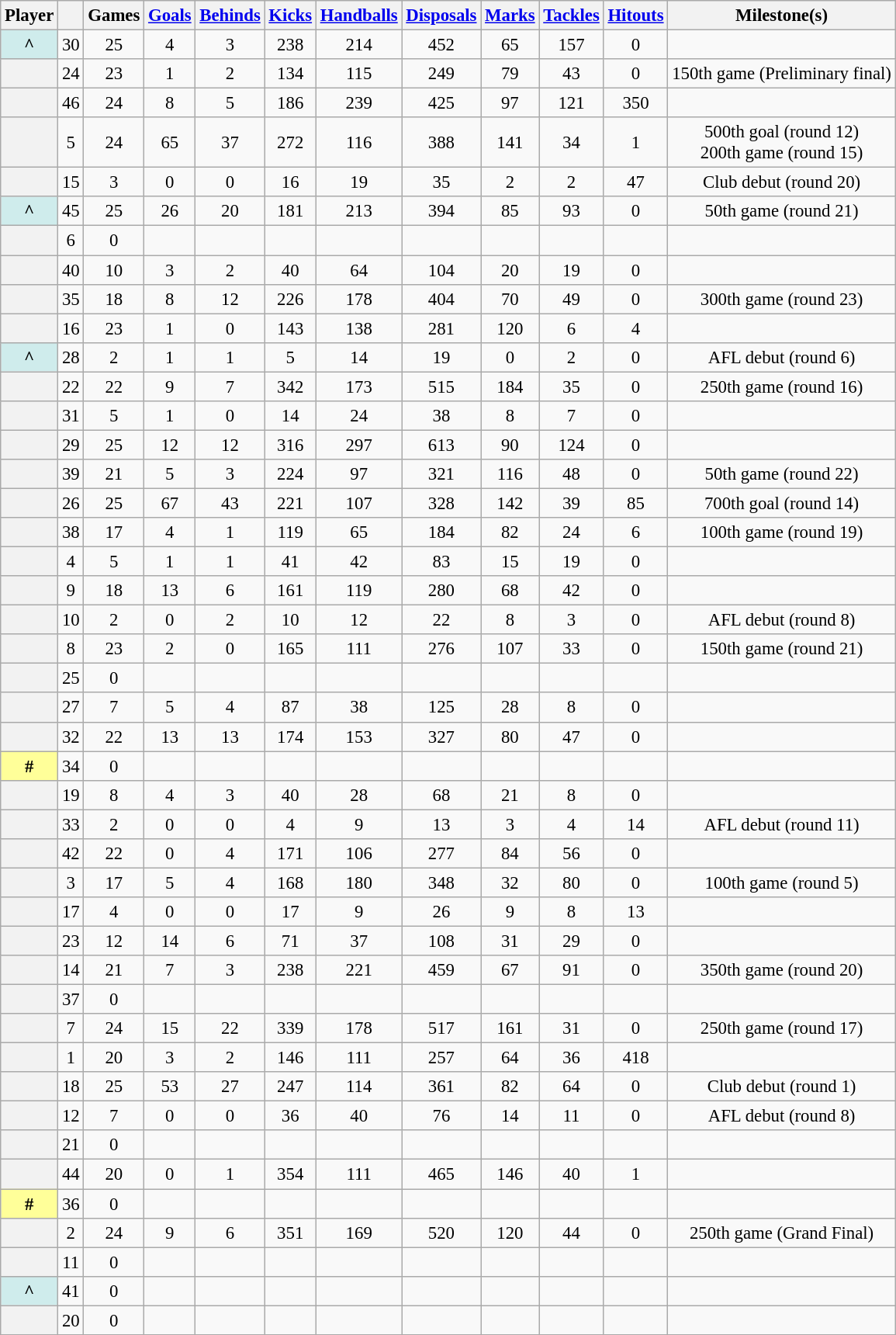<table class="wikitable plainarrowheads sortable" style="text-align:center; font-size:95%">
<tr>
<th scope="col">Player</th>
<th scope="col"></th>
<th scope="col" width:3em>Games</th>
<th scpoe="col" width:3em><a href='#'>Goals</a></th>
<th scope="col" width:3em><a href='#'>Behinds</a></th>
<th scope="col" width:3em><a href='#'>Kicks</a></th>
<th scope="col" width:3em><a href='#'>Handballs</a></th>
<th scope="col" width:3em><a href='#'>Disposals</a></th>
<th scope="col" width:3em><a href='#'>Marks</a></th>
<th scope="col" width:3em><a href='#'>Tackles</a></th>
<th scope="col" width:3em><a href='#'>Hitouts</a></th>
<th scope="col" class="unsortable">Milestone(s)</th>
</tr>
<tr>
<th scope="row" style="background:#cfecec;">^</th>
<td>30</td>
<td>25</td>
<td>4</td>
<td>3</td>
<td>238</td>
<td>214</td>
<td>452</td>
<td>65</td>
<td>157</td>
<td>0</td>
<td></td>
</tr>
<tr>
<th scope="row"></th>
<td>24</td>
<td>23</td>
<td>1</td>
<td>2</td>
<td>134</td>
<td>115</td>
<td>249</td>
<td>79</td>
<td>43</td>
<td>0</td>
<td>150th game (Preliminary final)</td>
</tr>
<tr>
<th scope="row"></th>
<td>46</td>
<td>24</td>
<td>8</td>
<td>5</td>
<td>186</td>
<td>239</td>
<td>425</td>
<td>97</td>
<td>121</td>
<td>350</td>
<td></td>
</tr>
<tr>
<th scope="row"></th>
<td>5</td>
<td>24</td>
<td>65</td>
<td>37</td>
<td>272</td>
<td>116</td>
<td>388</td>
<td>141</td>
<td>34</td>
<td>1</td>
<td>500th goal (round 12) <br> 200th game (round 15)</td>
</tr>
<tr>
<th scope="row"></th>
<td>15</td>
<td>3</td>
<td>0</td>
<td>0</td>
<td>16</td>
<td>19</td>
<td>35</td>
<td>2</td>
<td>2</td>
<td>47</td>
<td>Club debut (round 20)</td>
</tr>
<tr>
<th scope="row" style="background:#cfecec;">^</th>
<td>45</td>
<td>25</td>
<td>26</td>
<td>20</td>
<td>181</td>
<td>213</td>
<td>394</td>
<td>85</td>
<td>93</td>
<td>0</td>
<td>50th game (round 21)</td>
</tr>
<tr>
<th scope="row"></th>
<td>6</td>
<td>0</td>
<td></td>
<td></td>
<td></td>
<td></td>
<td></td>
<td></td>
<td></td>
<td></td>
<td></td>
</tr>
<tr>
<th scope="row"></th>
<td>40</td>
<td>10</td>
<td>3</td>
<td>2</td>
<td>40</td>
<td>64</td>
<td>104</td>
<td>20</td>
<td>19</td>
<td>0</td>
<td></td>
</tr>
<tr>
<th scope="row"></th>
<td>35</td>
<td>18</td>
<td>8</td>
<td>12</td>
<td>226</td>
<td>178</td>
<td>404</td>
<td>70</td>
<td>49</td>
<td>0</td>
<td>300th game (round 23)</td>
</tr>
<tr>
<th scope="row"></th>
<td>16</td>
<td>23</td>
<td>1</td>
<td>0</td>
<td>143</td>
<td>138</td>
<td>281</td>
<td>120</td>
<td>6</td>
<td>4</td>
<td></td>
</tr>
<tr>
<th scope="row" style="background:#cfecec;">^</th>
<td>28</td>
<td>2</td>
<td>1</td>
<td>1</td>
<td>5</td>
<td>14</td>
<td>19</td>
<td>0</td>
<td>2</td>
<td>0</td>
<td>AFL debut (round 6)</td>
</tr>
<tr>
<th scope="row"></th>
<td>22</td>
<td>22</td>
<td>9</td>
<td>7</td>
<td>342</td>
<td>173</td>
<td>515</td>
<td>184</td>
<td>35</td>
<td>0</td>
<td>250th game (round 16)</td>
</tr>
<tr>
<th scope="row"></th>
<td>31</td>
<td>5</td>
<td>1</td>
<td>0</td>
<td>14</td>
<td>24</td>
<td>38</td>
<td>8</td>
<td>7</td>
<td>0</td>
<td></td>
</tr>
<tr>
<th scope="row"></th>
<td>29</td>
<td>25</td>
<td>12</td>
<td>12</td>
<td>316</td>
<td>297</td>
<td>613</td>
<td>90</td>
<td>124</td>
<td>0</td>
<td></td>
</tr>
<tr>
<th scope="row"></th>
<td>39</td>
<td>21</td>
<td>5</td>
<td>3</td>
<td>224</td>
<td>97</td>
<td>321</td>
<td>116</td>
<td>48</td>
<td>0</td>
<td>50th game (round 22)</td>
</tr>
<tr>
<th scope="row"></th>
<td>26</td>
<td>25</td>
<td>67</td>
<td>43</td>
<td>221</td>
<td>107</td>
<td>328</td>
<td>142</td>
<td>39</td>
<td>85</td>
<td>700th goal (round 14)</td>
</tr>
<tr>
<th scope="row"></th>
<td>38</td>
<td>17</td>
<td>4</td>
<td>1</td>
<td>119</td>
<td>65</td>
<td>184</td>
<td>82</td>
<td>24</td>
<td>6</td>
<td>100th game (round 19)</td>
</tr>
<tr>
<th scope="row"></th>
<td>4</td>
<td>5</td>
<td>1</td>
<td>1</td>
<td>41</td>
<td>42</td>
<td>83</td>
<td>15</td>
<td>19</td>
<td>0</td>
<td></td>
</tr>
<tr>
<th scope="row"></th>
<td>9</td>
<td>18</td>
<td>13</td>
<td>6</td>
<td>161</td>
<td>119</td>
<td>280</td>
<td>68</td>
<td>42</td>
<td>0</td>
<td></td>
</tr>
<tr>
<th scope="row"></th>
<td>10</td>
<td>2</td>
<td>0</td>
<td>2</td>
<td>10</td>
<td>12</td>
<td>22</td>
<td>8</td>
<td>3</td>
<td>0</td>
<td>AFL debut (round 8)</td>
</tr>
<tr>
<th scope="row"></th>
<td>8</td>
<td>23</td>
<td>2</td>
<td>0</td>
<td>165</td>
<td>111</td>
<td>276</td>
<td>107</td>
<td>33</td>
<td>0</td>
<td>150th game (round 21)</td>
</tr>
<tr>
<th scope="row"></th>
<td>25</td>
<td>0</td>
<td></td>
<td></td>
<td></td>
<td></td>
<td></td>
<td></td>
<td></td>
<td></td>
<td></td>
</tr>
<tr>
<th scope="row"></th>
<td>27</td>
<td>7</td>
<td>5</td>
<td>4</td>
<td>87</td>
<td>38</td>
<td>125</td>
<td>28</td>
<td>8</td>
<td>0</td>
<td></td>
</tr>
<tr>
<th scope="row"></th>
<td>32</td>
<td>22</td>
<td>13</td>
<td>13</td>
<td>174</td>
<td>153</td>
<td>327</td>
<td>80</td>
<td>47</td>
<td>0</td>
<td></td>
</tr>
<tr>
<th scope="row" style="background:#ff9;">#</th>
<td>34</td>
<td>0</td>
<td></td>
<td></td>
<td></td>
<td></td>
<td></td>
<td></td>
<td></td>
<td></td>
<td></td>
</tr>
<tr>
<th scope="row"></th>
<td>19</td>
<td>8</td>
<td>4</td>
<td>3</td>
<td>40</td>
<td>28</td>
<td>68</td>
<td>21</td>
<td>8</td>
<td>0</td>
<td></td>
</tr>
<tr>
<th scope="row"></th>
<td>33</td>
<td>2</td>
<td>0</td>
<td>0</td>
<td>4</td>
<td>9</td>
<td>13</td>
<td>3</td>
<td>4</td>
<td>14</td>
<td>AFL debut (round 11)</td>
</tr>
<tr>
<th scope="row"></th>
<td>42</td>
<td>22</td>
<td>0</td>
<td>4</td>
<td>171</td>
<td>106</td>
<td>277</td>
<td>84</td>
<td>56</td>
<td>0</td>
<td></td>
</tr>
<tr>
<th scope="row"></th>
<td>3</td>
<td>17</td>
<td>5</td>
<td>4</td>
<td>168</td>
<td>180</td>
<td>348</td>
<td>32</td>
<td>80</td>
<td>0</td>
<td>100th game (round 5)</td>
</tr>
<tr>
<th scope="row"></th>
<td>17</td>
<td>4</td>
<td>0</td>
<td>0</td>
<td>17</td>
<td>9</td>
<td>26</td>
<td>9</td>
<td>8</td>
<td>13</td>
<td></td>
</tr>
<tr>
<th scope="row"></th>
<td>23</td>
<td>12</td>
<td>14</td>
<td>6</td>
<td>71</td>
<td>37</td>
<td>108</td>
<td>31</td>
<td>29</td>
<td>0</td>
<td></td>
</tr>
<tr>
<th scope="row"></th>
<td>14</td>
<td>21</td>
<td>7</td>
<td>3</td>
<td>238</td>
<td>221</td>
<td>459</td>
<td>67</td>
<td>91</td>
<td>0</td>
<td>350th game (round 20)</td>
</tr>
<tr>
<th scope="row"></th>
<td>37</td>
<td>0</td>
<td></td>
<td></td>
<td></td>
<td></td>
<td></td>
<td></td>
<td></td>
<td></td>
<td></td>
</tr>
<tr>
<th scope="row"></th>
<td>7</td>
<td>24</td>
<td>15</td>
<td>22</td>
<td>339</td>
<td>178</td>
<td>517</td>
<td>161</td>
<td>31</td>
<td>0</td>
<td>250th game (round 17)</td>
</tr>
<tr>
<th scope="row"></th>
<td>1</td>
<td>20</td>
<td>3</td>
<td>2</td>
<td>146</td>
<td>111</td>
<td>257</td>
<td>64</td>
<td>36</td>
<td>418</td>
<td></td>
</tr>
<tr>
<th scope="row"></th>
<td>18</td>
<td>25</td>
<td>53</td>
<td>27</td>
<td>247</td>
<td>114</td>
<td>361</td>
<td>82</td>
<td>64</td>
<td>0</td>
<td>Club debut (round 1)</td>
</tr>
<tr>
<th scope="row"></th>
<td>12</td>
<td>7</td>
<td>0</td>
<td>0</td>
<td>36</td>
<td>40</td>
<td>76</td>
<td>14</td>
<td>11</td>
<td>0</td>
<td>AFL debut (round 8)</td>
</tr>
<tr>
<th scope="row"></th>
<td>21</td>
<td>0</td>
<td></td>
<td></td>
<td></td>
<td></td>
<td></td>
<td></td>
<td></td>
<td></td>
<td></td>
</tr>
<tr>
<th scope="row"></th>
<td>44</td>
<td>20</td>
<td>0</td>
<td>1</td>
<td>354</td>
<td>111</td>
<td>465</td>
<td>146</td>
<td>40</td>
<td>1</td>
<td></td>
</tr>
<tr>
<th scope="row" style="background:#ff9;">#</th>
<td>36</td>
<td>0</td>
<td></td>
<td></td>
<td></td>
<td></td>
<td></td>
<td></td>
<td></td>
<td></td>
<td></td>
</tr>
<tr>
<th scope="row"></th>
<td>2</td>
<td>24</td>
<td>9</td>
<td>6</td>
<td>351</td>
<td>169</td>
<td>520</td>
<td>120</td>
<td>44</td>
<td>0</td>
<td>250th game (Grand Final)</td>
</tr>
<tr>
<th scope="row"></th>
<td>11</td>
<td>0</td>
<td></td>
<td></td>
<td></td>
<td></td>
<td></td>
<td></td>
<td></td>
<td></td>
<td></td>
</tr>
<tr>
<th scope="row" style="background:#cfecec;">^</th>
<td>41</td>
<td>0</td>
<td></td>
<td></td>
<td></td>
<td></td>
<td></td>
<td></td>
<td></td>
<td></td>
<td></td>
</tr>
<tr>
<th scope="row"></th>
<td>20</td>
<td>0</td>
<td></td>
<td></td>
<td></td>
<td></td>
<td></td>
<td></td>
<td></td>
<td></td>
<td></td>
</tr>
<tr>
</tr>
</table>
